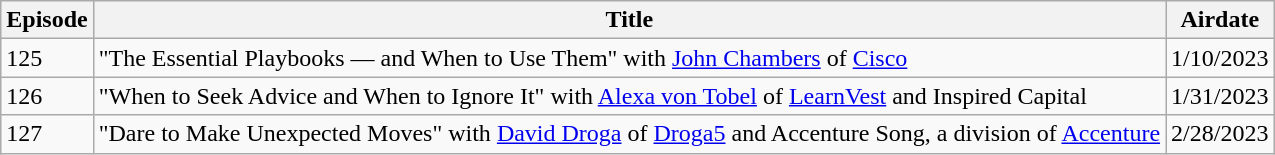<table class="wikitable collapsible collapsed">
<tr>
<th>Episode</th>
<th>Title</th>
<th>Airdate</th>
</tr>
<tr>
<td>125</td>
<td>"The Essential Playbooks — and When to Use Them" with <a href='#'>John Chambers</a> of <a href='#'>Cisco</a></td>
<td>1/10/2023</td>
</tr>
<tr>
<td>126</td>
<td>"When to Seek Advice and When to Ignore It" with <a href='#'>Alexa von Tobel</a> of <a href='#'>LearnVest</a> and Inspired Capital</td>
<td>1/31/2023</td>
</tr>
<tr>
<td>127</td>
<td>"Dare to Make Unexpected Moves" with <a href='#'>David Droga</a> of <a href='#'>Droga5</a> and Accenture Song, a division of <a href='#'>Accenture</a></td>
<td>2/28/2023</td>
</tr>
</table>
